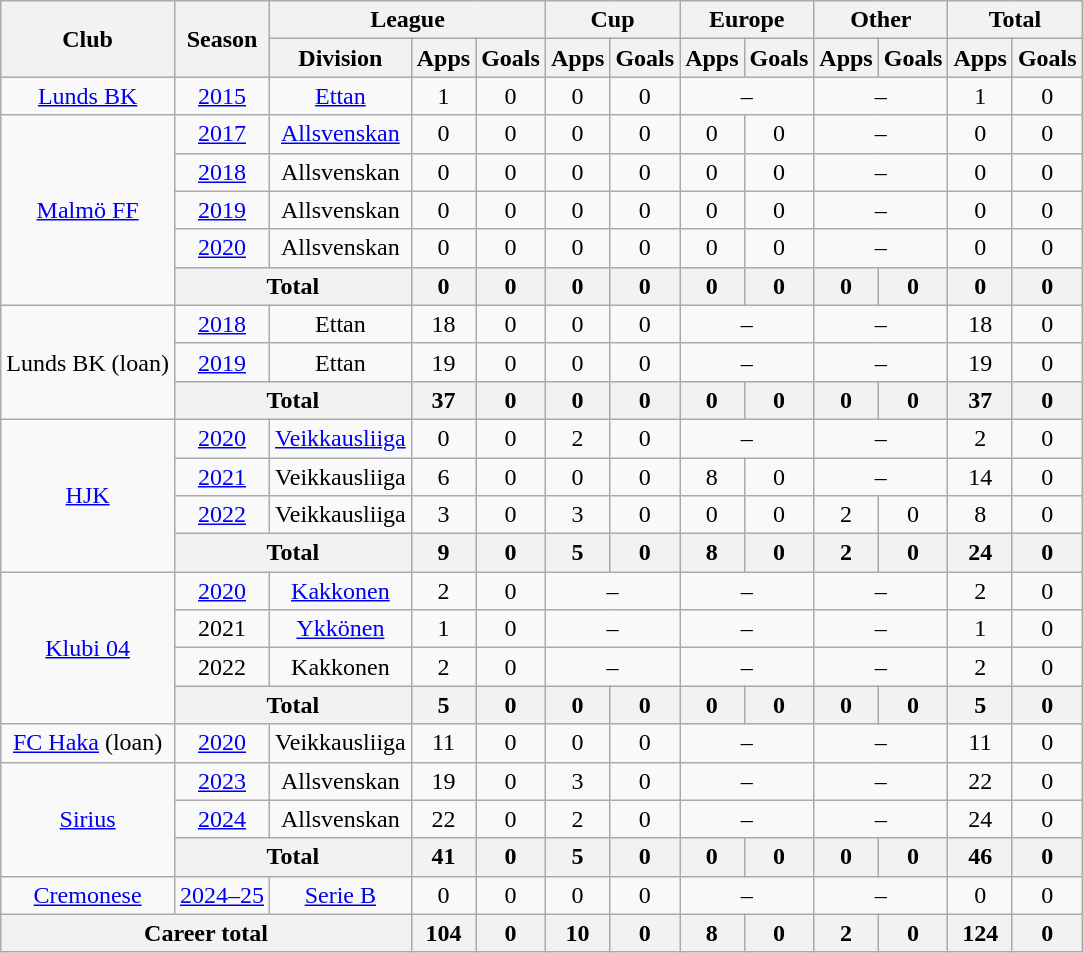<table class="wikitable" style="text-align:center">
<tr>
<th rowspan="2">Club</th>
<th rowspan="2">Season</th>
<th colspan="3">League</th>
<th colspan="2">Cup</th>
<th colspan="2">Europe</th>
<th colspan="2">Other</th>
<th colspan="2">Total</th>
</tr>
<tr>
<th>Division</th>
<th>Apps</th>
<th>Goals</th>
<th>Apps</th>
<th>Goals</th>
<th>Apps</th>
<th>Goals</th>
<th>Apps</th>
<th>Goals</th>
<th>Apps</th>
<th>Goals</th>
</tr>
<tr>
<td><a href='#'>Lunds BK</a></td>
<td><a href='#'>2015</a></td>
<td><a href='#'>Ettan</a></td>
<td>1</td>
<td>0</td>
<td>0</td>
<td>0</td>
<td colspan="2">–</td>
<td colspan=2>–</td>
<td>1</td>
<td>0</td>
</tr>
<tr>
<td rowspan="5"><a href='#'>Malmö FF</a></td>
<td><a href='#'>2017</a></td>
<td><a href='#'>Allsvenskan</a></td>
<td>0</td>
<td>0</td>
<td>0</td>
<td>0</td>
<td>0</td>
<td>0</td>
<td colspan=2>–</td>
<td>0</td>
<td>0</td>
</tr>
<tr>
<td><a href='#'>2018</a></td>
<td>Allsvenskan</td>
<td>0</td>
<td>0</td>
<td>0</td>
<td>0</td>
<td>0</td>
<td>0</td>
<td colspan=2>–</td>
<td>0</td>
<td>0</td>
</tr>
<tr>
<td><a href='#'>2019</a></td>
<td>Allsvenskan</td>
<td>0</td>
<td>0</td>
<td>0</td>
<td>0</td>
<td>0</td>
<td>0</td>
<td colspan=2>–</td>
<td>0</td>
<td>0</td>
</tr>
<tr>
<td><a href='#'>2020</a></td>
<td>Allsvenskan</td>
<td>0</td>
<td>0</td>
<td>0</td>
<td>0</td>
<td>0</td>
<td>0</td>
<td colspan=2>–</td>
<td>0</td>
<td>0</td>
</tr>
<tr>
<th colspan="2">Total</th>
<th>0</th>
<th>0</th>
<th>0</th>
<th>0</th>
<th>0</th>
<th>0</th>
<th>0</th>
<th>0</th>
<th>0</th>
<th>0</th>
</tr>
<tr>
<td rowspan="3">Lunds BK (loan)</td>
<td><a href='#'>2018</a></td>
<td>Ettan</td>
<td>18</td>
<td>0</td>
<td>0</td>
<td>0</td>
<td colspan="2">–</td>
<td colspan=2>–</td>
<td>18</td>
<td>0</td>
</tr>
<tr>
<td><a href='#'>2019</a></td>
<td>Ettan</td>
<td>19</td>
<td>0</td>
<td>0</td>
<td>0</td>
<td colspan="2">–</td>
<td colspan=2>–</td>
<td>19</td>
<td>0</td>
</tr>
<tr>
<th colspan="2">Total</th>
<th>37</th>
<th>0</th>
<th>0</th>
<th>0</th>
<th>0</th>
<th>0</th>
<th>0</th>
<th>0</th>
<th>37</th>
<th>0</th>
</tr>
<tr>
<td rowspan=4><a href='#'>HJK</a></td>
<td><a href='#'>2020</a></td>
<td><a href='#'>Veikkausliiga</a></td>
<td>0</td>
<td>0</td>
<td>2</td>
<td>0</td>
<td colspan=2>–</td>
<td colspan=2>–</td>
<td>2</td>
<td>0</td>
</tr>
<tr>
<td><a href='#'>2021</a></td>
<td>Veikkausliiga</td>
<td>6</td>
<td>0</td>
<td>0</td>
<td>0</td>
<td>8</td>
<td>0</td>
<td colspan=2>–</td>
<td>14</td>
<td>0</td>
</tr>
<tr>
<td><a href='#'>2022</a></td>
<td>Veikkausliiga</td>
<td>3</td>
<td>0</td>
<td>3</td>
<td>0</td>
<td>0</td>
<td>0</td>
<td>2</td>
<td>0</td>
<td>8</td>
<td>0</td>
</tr>
<tr>
<th colspan="2">Total</th>
<th>9</th>
<th>0</th>
<th>5</th>
<th>0</th>
<th>8</th>
<th>0</th>
<th>2</th>
<th>0</th>
<th>24</th>
<th>0</th>
</tr>
<tr>
<td rowspan=4><a href='#'>Klubi 04</a></td>
<td><a href='#'>2020</a></td>
<td><a href='#'>Kakkonen</a></td>
<td>2</td>
<td>0</td>
<td colspan="2">–</td>
<td colspan="2">–</td>
<td colspan=2>–</td>
<td>2</td>
<td>0</td>
</tr>
<tr>
<td>2021</td>
<td><a href='#'>Ykkönen</a></td>
<td>1</td>
<td>0</td>
<td colspan="2">–</td>
<td colspan="2">–</td>
<td colspan="2">–</td>
<td>1</td>
<td>0</td>
</tr>
<tr>
<td>2022</td>
<td>Kakkonen</td>
<td>2</td>
<td>0</td>
<td colspan="2">–</td>
<td colspan="2">–</td>
<td colspan="2">–</td>
<td>2</td>
<td>0</td>
</tr>
<tr>
<th colspan="2">Total</th>
<th>5</th>
<th>0</th>
<th>0</th>
<th>0</th>
<th>0</th>
<th>0</th>
<th>0</th>
<th>0</th>
<th>5</th>
<th>0</th>
</tr>
<tr>
<td><a href='#'>FC Haka</a> (loan)</td>
<td><a href='#'>2020</a></td>
<td>Veikkausliiga</td>
<td>11</td>
<td>0</td>
<td>0</td>
<td>0</td>
<td colspan="2">–</td>
<td colspan=2>–</td>
<td>11</td>
<td>0</td>
</tr>
<tr>
<td rowspan=3><a href='#'>Sirius</a></td>
<td><a href='#'>2023</a></td>
<td>Allsvenskan</td>
<td>19</td>
<td>0</td>
<td>3</td>
<td>0</td>
<td colspan="2">–</td>
<td colspan="2">–</td>
<td>22</td>
<td>0</td>
</tr>
<tr>
<td><a href='#'>2024</a></td>
<td>Allsvenskan</td>
<td>22</td>
<td>0</td>
<td>2</td>
<td>0</td>
<td colspan="2">–</td>
<td colspan="2">–</td>
<td>24</td>
<td>0</td>
</tr>
<tr>
<th colspan="2">Total</th>
<th>41</th>
<th>0</th>
<th>5</th>
<th>0</th>
<th>0</th>
<th>0</th>
<th>0</th>
<th>0</th>
<th>46</th>
<th>0</th>
</tr>
<tr>
<td><a href='#'>Cremonese</a></td>
<td><a href='#'>2024–25</a></td>
<td><a href='#'>Serie B</a></td>
<td>0</td>
<td>0</td>
<td>0</td>
<td>0</td>
<td colspan="2">–</td>
<td colspan="2">–</td>
<td>0</td>
<td>0</td>
</tr>
<tr>
<th colspan="3">Career total</th>
<th>104</th>
<th>0</th>
<th>10</th>
<th>0</th>
<th>8</th>
<th>0</th>
<th>2</th>
<th>0</th>
<th>124</th>
<th>0</th>
</tr>
</table>
